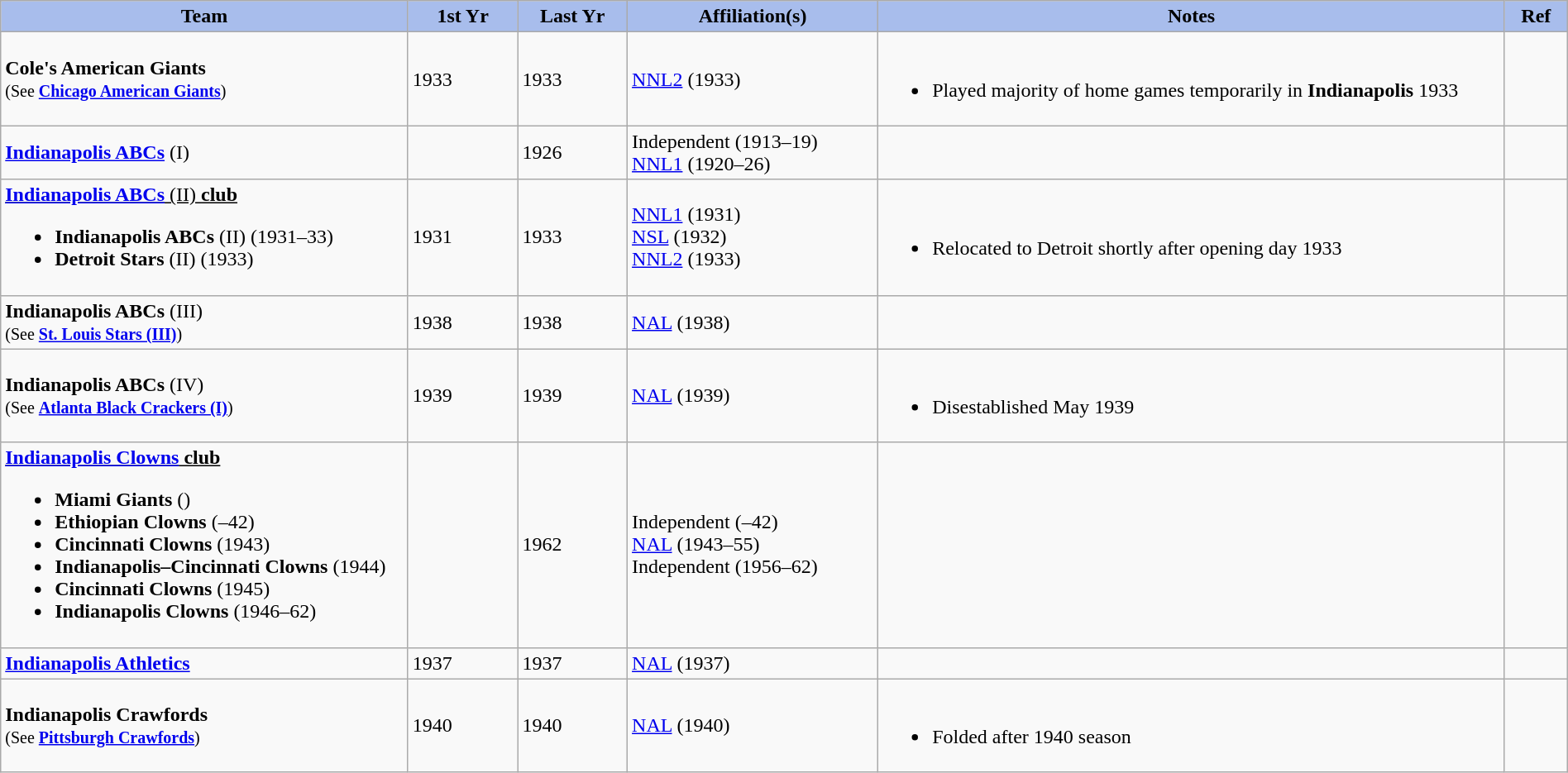<table class="wikitable" style="width: 100%">
<tr>
<th style="background:#a8bdec; width:26%;">Team</th>
<th style="width:7%; background:#a8bdec;">1st Yr</th>
<th style="width:7%; background:#a8bdec;">Last Yr</th>
<th style="width:16%; background:#a8bdec;">Affiliation(s)</th>
<th style="width:40%; background:#a8bdec;">Notes</th>
<th style="width:4%; background:#a8bdec;">Ref</th>
</tr>
<tr>
<td><strong>Cole's American Giants</strong><br><small>(See <strong><a href='#'>Chicago American Giants</a></strong>)</small></td>
<td>1933</td>
<td>1933</td>
<td><a href='#'>NNL2</a> (1933)</td>
<td><br><ul><li>Played majority of home games temporarily in <strong>Indianapolis</strong> 1933</li></ul></td>
<td></td>
</tr>
<tr>
<td><strong><a href='#'>Indianapolis ABCs</a></strong> (I)</td>
<td></td>
<td>1926</td>
<td>Independent (1913–19)<br><a href='#'>NNL1</a> (1920–26)</td>
<td></td>
<td></td>
</tr>
<tr id="Indianapolis ABCs (II)">
<td><u><strong><a href='#'>Indianapolis ABCs</a></strong> (II) <strong>club</strong></u><br><ul><li><strong>Indianapolis ABCs</strong> (II) (1931–33)</li><li><strong>Detroit Stars</strong> (II) (1933)</li></ul></td>
<td>1931</td>
<td>1933</td>
<td><a href='#'>NNL1</a> (1931)<br><a href='#'>NSL</a> (1932)<br><a href='#'>NNL2</a> (1933)</td>
<td><br><ul><li>Relocated to Detroit shortly after opening day 1933</li></ul></td>
<td></td>
</tr>
<tr>
<td><strong>Indianapolis ABCs</strong> (III)<br><small>(See <strong><a href='#'>St. Louis Stars (III)</a></strong>)</small></td>
<td>1938</td>
<td>1938</td>
<td><a href='#'>NAL</a> (1938)</td>
<td></td>
<td></td>
</tr>
<tr>
<td><strong>Indianapolis ABCs</strong> (IV)<br><small>(See <strong><a href='#'>Atlanta Black Crackers (I)</a></strong>)</small></td>
<td>1939</td>
<td>1939</td>
<td><a href='#'>NAL</a> (1939)</td>
<td><br><ul><li>Disestablished May 1939</li></ul></td>
<td></td>
</tr>
<tr id="Indianapolis Clowns">
<td><u><strong><a href='#'>Indianapolis Clowns</a> club</strong></u><br><ul><li><strong>Miami Giants</strong> ()</li><li><strong>Ethiopian Clowns</strong> (–42)</li><li><strong>Cincinnati Clowns</strong> (1943)</li><li><strong>Indianapolis–Cincinnati Clowns</strong> (1944)</li><li><strong>Cincinnati Clowns</strong> (1945)</li><li><strong>Indianapolis Clowns</strong> (1946–62)</li></ul></td>
<td></td>
<td>1962</td>
<td>Independent (–42)<br><a href='#'>NAL</a> (1943–55)<br>Independent (1956–62)</td>
<td></td>
<td></td>
</tr>
<tr>
<td><strong><a href='#'>Indianapolis Athletics</a></strong></td>
<td>1937</td>
<td>1937</td>
<td><a href='#'>NAL</a> (1937)</td>
<td></td>
<td></td>
</tr>
<tr>
<td><strong>Indianapolis Crawfords</strong><br><small>(See <strong><a href='#'>Pittsburgh Crawfords</a></strong>)</small></td>
<td>1940</td>
<td>1940</td>
<td><a href='#'>NAL</a> (1940)</td>
<td><br><ul><li>Folded after 1940 season</li></ul></td>
<td></td>
</tr>
</table>
